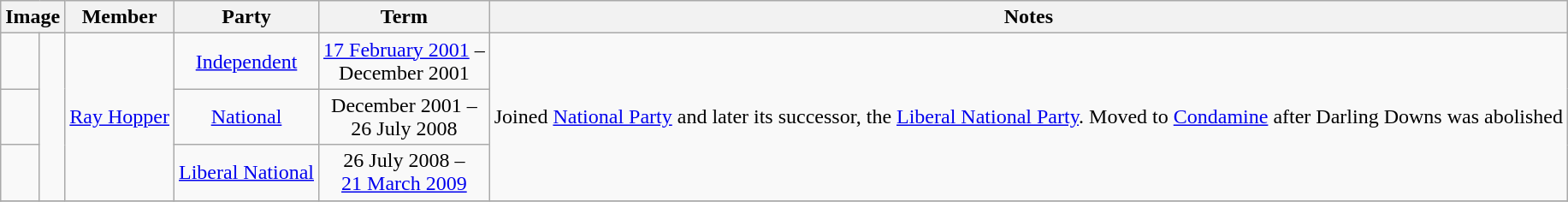<table class="wikitable" style="text-align:center">
<tr>
<th colspan=2>Image</th>
<th>Member</th>
<th>Party</th>
<th>Term</th>
<th>Notes</th>
</tr>
<tr>
<td> </td>
<td rowspan="3"></td>
<td rowspan="3"><a href='#'>Ray Hopper</a></td>
<td><a href='#'>Independent</a></td>
<td><a href='#'>17 February 2001</a> –<br>December 2001</td>
<td rowspan="3">Joined <a href='#'>National Party</a> and later its successor, the <a href='#'>Liberal National Party</a>. Moved to <a href='#'>Condamine</a> after Darling Downs was abolished</td>
</tr>
<tr>
<td> </td>
<td><a href='#'>National</a></td>
<td>December 2001 –<br>26 July 2008</td>
</tr>
<tr>
<td> </td>
<td><a href='#'>Liberal National</a></td>
<td>26 July 2008 –<br><a href='#'>21 March 2009</a></td>
</tr>
<tr>
</tr>
</table>
